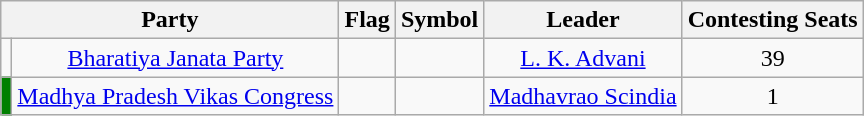<table class="wikitable" style="text-align:center">
<tr>
<th colspan="2">Party</th>
<th>Flag</th>
<th>Symbol</th>
<th>Leader</th>
<th>Contesting Seats</th>
</tr>
<tr>
<td></td>
<td><a href='#'>Bharatiya Janata Party</a></td>
<td></td>
<td></td>
<td><a href='#'>L. K. Advani</a></td>
<td>39</td>
</tr>
<tr>
<td style="background-color: green;"></td>
<td><a href='#'>Madhya Pradesh Vikas Congress</a></td>
<td></td>
<td></td>
<td><a href='#'>Madhavrao Scindia</a></td>
<td>1</td>
</tr>
</table>
